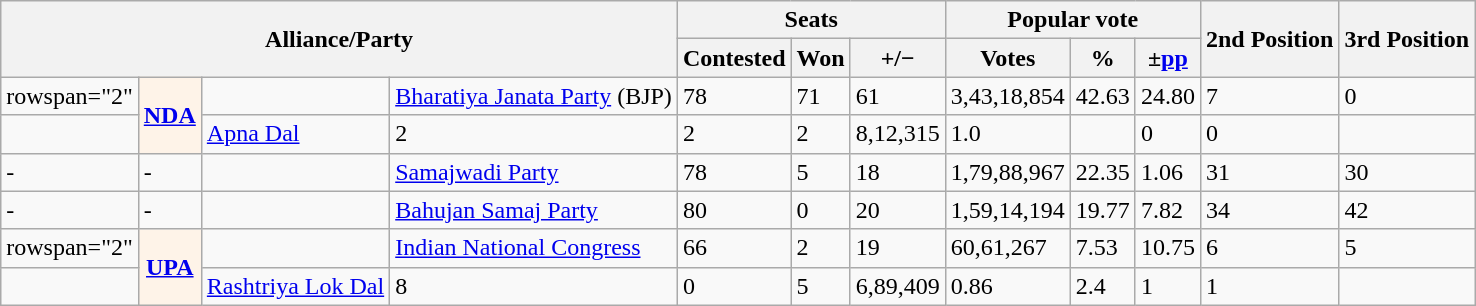<table class="wikitable">
<tr>
<th colspan=4 rowspan="2">Alliance/Party</th>
<th colspan="3">Seats</th>
<th colspan="3">Popular vote</th>
<th rowspan="2">2nd Position</th>
<th rowspan="2">3rd Position</th>
</tr>
<tr>
<th>Contested</th>
<th>Won</th>
<th><strong>+/−</strong></th>
<th>Votes</th>
<th>%</th>
<th>±<a href='#'>pp</a></th>
</tr>
<tr>
<td>rowspan="2" </td>
<th rowspan="2" style="background:#FEF3E8"><a href='#'>NDA</a></th>
<td></td>
<td><a href='#'>Bharatiya Janata Party</a> (BJP)</td>
<td>78</td>
<td>71</td>
<td> 61</td>
<td>3,43,18,854</td>
<td>42.63</td>
<td> 24.80</td>
<td>7</td>
<td>0</td>
</tr>
<tr>
<td></td>
<td><a href='#'>Apna Dal</a></td>
<td>2</td>
<td>2</td>
<td> 2</td>
<td>8,12,315</td>
<td>1.0</td>
<td></td>
<td>0</td>
<td>0</td>
</tr>
<tr>
<td>-</td>
<td>-</td>
<td></td>
<td><a href='#'>Samajwadi Party</a></td>
<td>78</td>
<td>5</td>
<td> 18</td>
<td>1,79,88,967</td>
<td>22.35</td>
<td> 1.06</td>
<td>31</td>
<td>30</td>
</tr>
<tr>
<td>-</td>
<td>-</td>
<td></td>
<td><a href='#'>Bahujan Samaj Party</a></td>
<td>80</td>
<td>0</td>
<td> 20</td>
<td>1,59,14,194</td>
<td>19.77</td>
<td> 7.82</td>
<td>34</td>
<td>42</td>
</tr>
<tr>
<td>rowspan="2"  </td>
<th rowspan="2" style="background:#FEF3E8"><a href='#'>UPA</a></th>
<td></td>
<td><a href='#'>Indian National Congress</a></td>
<td>66</td>
<td>2</td>
<td> 19</td>
<td>60,61,267</td>
<td>7.53</td>
<td> 10.75</td>
<td>6</td>
<td>5</td>
</tr>
<tr>
<td></td>
<td><a href='#'>Rashtriya Lok Dal</a></td>
<td>8</td>
<td>0</td>
<td> 5</td>
<td>6,89,409</td>
<td>0.86</td>
<td>2.4</td>
<td>1</td>
<td>1</td>
</tr>
</table>
